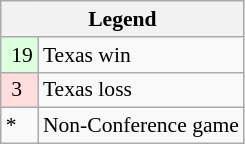<table class="wikitable" style="font-size:90%">
<tr>
<th colspan="2">Legend</th>
</tr>
<tr>
<td bgcolor="#ddffdd"> 19</td>
<td>Texas win</td>
</tr>
<tr>
<td bgcolor="#ffdddd"> 3</td>
<td>Texas loss</td>
</tr>
<tr>
<td>*</td>
<td>Non-Conference game</td>
</tr>
</table>
